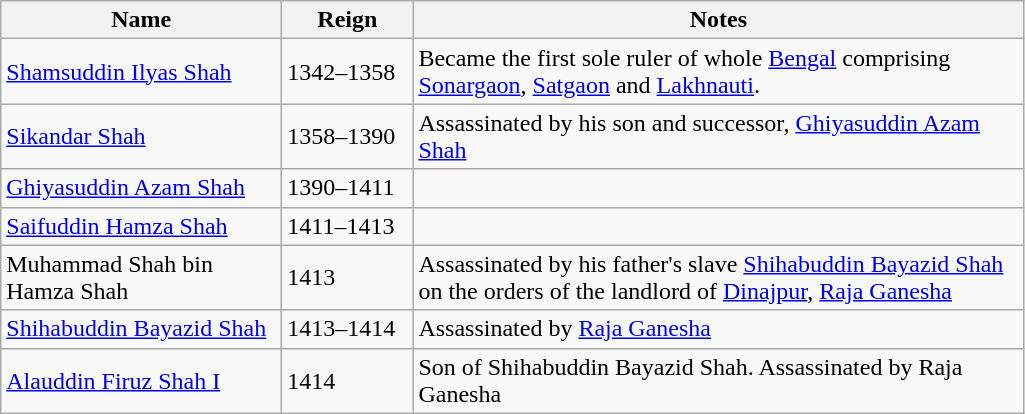<table class="wikitable">
<tr>
<th style="width:180px;">Name</th>
<th style="width:80px;">Reign</th>
<th style="width:400px;">Notes</th>
</tr>
<tr>
<td><a href='#'>Shamsuddin Ilyas Shah</a></td>
<td>1342–1358</td>
<td>Became the first sole ruler of whole <a href='#'>Bengal</a> comprising <a href='#'>Sonargaon</a>, <a href='#'>Satgaon</a> and <a href='#'>Lakhnauti</a>.</td>
</tr>
<tr>
<td><a href='#'>Sikandar Shah</a></td>
<td>1358–1390</td>
<td>Assassinated by his son and successor, <a href='#'>Ghiyasuddin Azam Shah</a></td>
</tr>
<tr>
<td><a href='#'>Ghiyasuddin Azam Shah</a></td>
<td>1390–1411</td>
<td></td>
</tr>
<tr>
<td><a href='#'>Saifuddin Hamza Shah</a></td>
<td>1411–1413</td>
<td></td>
</tr>
<tr>
<td>Muhammad Shah bin Hamza Shah</td>
<td>1413</td>
<td>Assassinated by his father's slave <a href='#'>Shihabuddin Bayazid Shah</a> on the orders of the landlord of <a href='#'>Dinajpur</a>, <a href='#'>Raja Ganesha</a></td>
</tr>
<tr>
<td><a href='#'>Shihabuddin Bayazid Shah</a></td>
<td>1413–1414</td>
<td>Assassinated by <a href='#'>Raja Ganesha</a></td>
</tr>
<tr>
<td><a href='#'>Alauddin Firuz Shah I</a></td>
<td>1414</td>
<td>Son of Shihabuddin Bayazid Shah. Assassinated by Raja Ganesha</td>
</tr>
</table>
